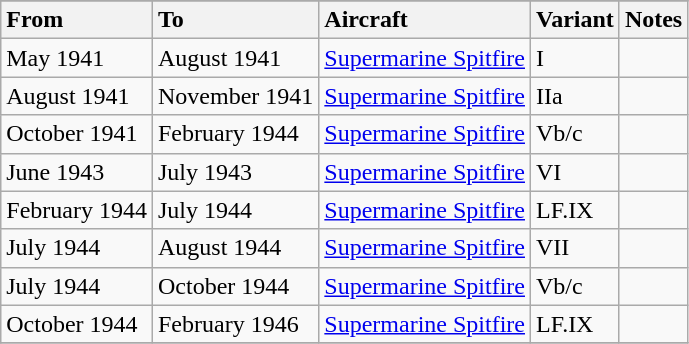<table class="wikitable">
<tr>
</tr>
<tr>
<th style="text-align: left; ">From</th>
<th style="text-align: left; ">To</th>
<th style="text-align: left; ">Aircraft</th>
<th style="text-align: left;">Variant</th>
<th style="text-align: left;">Notes</th>
</tr>
<tr>
<td>May 1941</td>
<td>August 1941</td>
<td><a href='#'>Supermarine Spitfire</a></td>
<td>I</td>
<td></td>
</tr>
<tr>
<td>August 1941</td>
<td>November 1941</td>
<td><a href='#'>Supermarine Spitfire</a></td>
<td>IIa</td>
<td></td>
</tr>
<tr>
<td>October 1941</td>
<td>February 1944</td>
<td><a href='#'>Supermarine Spitfire</a></td>
<td>Vb/c</td>
<td></td>
</tr>
<tr>
<td>June 1943</td>
<td>July 1943</td>
<td><a href='#'>Supermarine Spitfire</a></td>
<td>VI</td>
<td></td>
</tr>
<tr>
<td>February 1944</td>
<td>July 1944</td>
<td><a href='#'>Supermarine Spitfire</a></td>
<td>LF.IX</td>
<td></td>
</tr>
<tr>
<td>July 1944</td>
<td>August 1944</td>
<td><a href='#'>Supermarine Spitfire</a></td>
<td>VII</td>
<td></td>
</tr>
<tr>
<td>July 1944</td>
<td>October 1944</td>
<td><a href='#'>Supermarine Spitfire</a></td>
<td>Vb/c</td>
<td></td>
</tr>
<tr>
<td>October 1944</td>
<td>February 1946</td>
<td><a href='#'>Supermarine Spitfire</a></td>
<td>LF.IX</td>
<td></td>
</tr>
<tr>
</tr>
</table>
